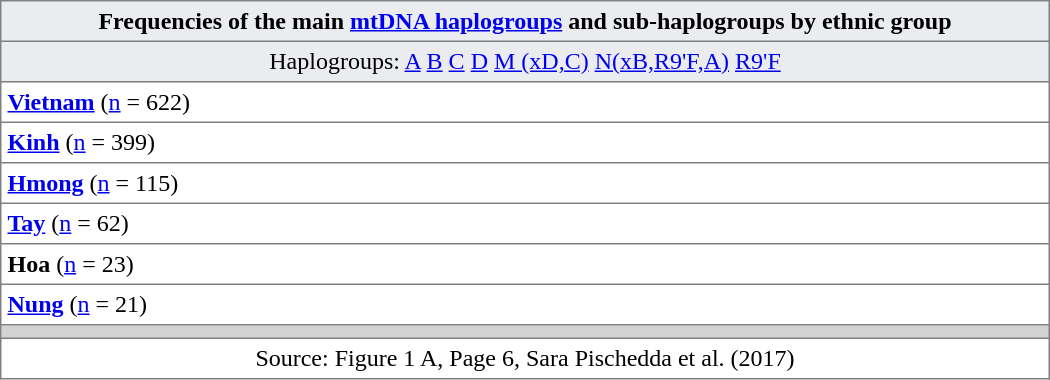<table border=1 style="border-collapse:collapse;width:700px;" cellpadding=4>
<tr style="background-color:#eaecf0;">
<th colspan="3" style="text-align:center;">Frequencies of the main <a href='#'>mtDNA haplogroups</a> and sub-haplogroups by ethnic group</th>
</tr>
<tr>
<td style="background-color:#eaecf0;text-align:center;">Haplogroups:  <a href='#'>A</a>  <a href='#'>B</a>  <a href='#'>C</a>  <a href='#'>D</a>  <a href='#'>M (xD,C)</a>  <a href='#'>N(xB,R9'F,A)</a>  <a href='#'>R9'F</a></td>
</tr>
<tr>
<td><strong><a href='#'>Vietnam</a></strong> (<a href='#'>n</a> = 622) <br></td>
</tr>
<tr>
<td><strong><a href='#'>Kinh</a></strong> (<a href='#'>n</a> = 399) <br></td>
</tr>
<tr>
<td><strong><a href='#'>Hmong</a></strong> (<a href='#'>n</a> = 115) <br></td>
</tr>
<tr>
<td><strong><a href='#'>Tay</a></strong> (<a href='#'>n</a> = 62) <br></td>
</tr>
<tr>
<td><strong>Hoa</strong> (<a href='#'>n</a> = 23) <br></td>
</tr>
<tr>
<td><strong><a href='#'>Nung</a></strong> (<a href='#'>n</a> = 21) <br></td>
</tr>
<tr>
<td style="background-color: lightgray;" colspan="3"></td>
</tr>
<tr>
<td colspan="3" style="text-align:center;">Source: Figure 1 A, Page 6, Sara Pischedda et al. (2017)</td>
</tr>
</table>
